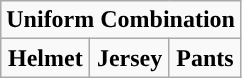<table class="wikitable"  style="display: inline-table;">
<tr>
<td align="center" Colspan="3"><strong>Uniform Combination</strong></td>
</tr>
<tr align="center">
<td><strong>Helmet</strong></td>
<td><strong>Jersey</strong></td>
<td><strong>Pants</strong></td>
</tr>
</table>
